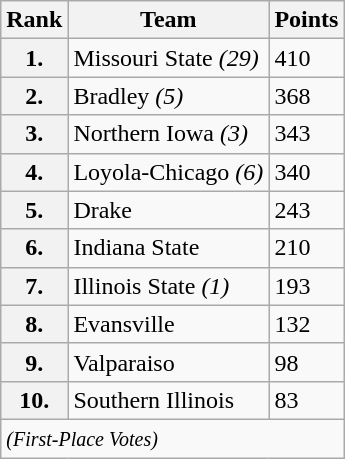<table class="wikitable">
<tr>
<th>Rank</th>
<th>Team</th>
<th>Points</th>
</tr>
<tr>
<th>1.</th>
<td>Missouri State <em>(29)</em></td>
<td>410</td>
</tr>
<tr>
<th>2.</th>
<td>Bradley <em>(5)</em></td>
<td>368</td>
</tr>
<tr>
<th>3.</th>
<td>Northern Iowa <em>(3)</em></td>
<td>343</td>
</tr>
<tr>
<th>4.</th>
<td>Loyola-Chicago <em>(6)</em></td>
<td>340</td>
</tr>
<tr>
<th>5.</th>
<td>Drake</td>
<td>243</td>
</tr>
<tr>
<th>6.</th>
<td>Indiana State</td>
<td>210</td>
</tr>
<tr>
<th>7.</th>
<td>Illinois State <em>(1)</em></td>
<td>193</td>
</tr>
<tr>
<th>8.</th>
<td>Evansville</td>
<td>132</td>
</tr>
<tr>
<th>9.</th>
<td>Valparaiso</td>
<td>98</td>
</tr>
<tr>
<th>10.</th>
<td>Southern Illinois</td>
<td>83</td>
</tr>
<tr>
<td colspan="3" valign="middle"><small><em>(First-Place Votes)</em></small></td>
</tr>
</table>
